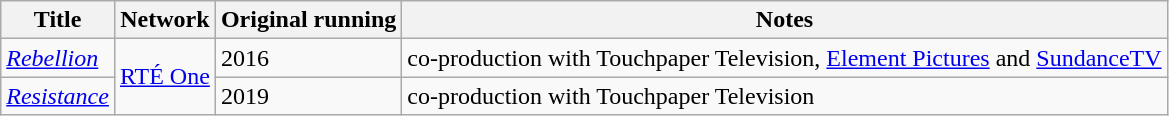<table class="wikitable sortable">
<tr>
<th>Title</th>
<th>Network</th>
<th>Original running</th>
<th>Notes</th>
</tr>
<tr>
<td><em><a href='#'>Rebellion</a></em></td>
<td rowspan="2"><a href='#'>RTÉ One</a></td>
<td>2016</td>
<td>co-production with Touchpaper Television, <a href='#'>Element Pictures</a> and <a href='#'>SundanceTV</a></td>
</tr>
<tr>
<td><em><a href='#'>Resistance</a></em></td>
<td>2019</td>
<td>co-production with Touchpaper Television</td>
</tr>
</table>
